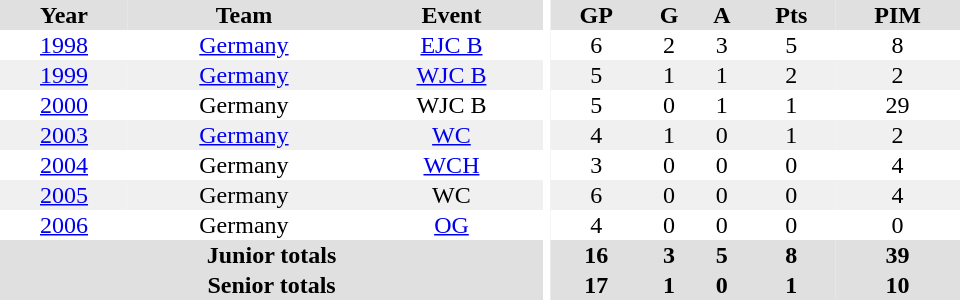<table border="0" cellpadding="1" cellspacing="0" ID="Table3" style="text-align:center; width:40em">
<tr ALIGN="center" bgcolor="#e0e0e0">
<th>Year</th>
<th>Team</th>
<th>Event</th>
<th rowspan="99" bgcolor="#ffffff"></th>
<th>GP</th>
<th>G</th>
<th>A</th>
<th>Pts</th>
<th>PIM</th>
</tr>
<tr>
<td><a href='#'>1998</a></td>
<td><a href='#'>Germany</a></td>
<td><a href='#'>EJC B</a></td>
<td>6</td>
<td>2</td>
<td>3</td>
<td>5</td>
<td>8</td>
</tr>
<tr bgcolor="#f0f0f0">
<td><a href='#'>1999</a></td>
<td><a href='#'>Germany</a></td>
<td><a href='#'>WJC B</a></td>
<td>5</td>
<td>1</td>
<td>1</td>
<td>2</td>
<td>2</td>
</tr>
<tr>
<td><a href='#'>2000</a></td>
<td>Germany</td>
<td>WJC B</td>
<td>5</td>
<td>0</td>
<td>1</td>
<td>1</td>
<td>29</td>
</tr>
<tr bgcolor="#f0f0f0">
<td><a href='#'>2003</a></td>
<td><a href='#'>Germany</a></td>
<td><a href='#'>WC</a></td>
<td>4</td>
<td>1</td>
<td>0</td>
<td>1</td>
<td>2</td>
</tr>
<tr>
<td><a href='#'>2004</a></td>
<td>Germany</td>
<td><a href='#'>WCH</a></td>
<td>3</td>
<td>0</td>
<td>0</td>
<td>0</td>
<td>4</td>
</tr>
<tr bgcolor="#f0f0f0">
<td><a href='#'>2005</a></td>
<td>Germany</td>
<td>WC</td>
<td>6</td>
<td>0</td>
<td>0</td>
<td>0</td>
<td>4</td>
</tr>
<tr>
<td><a href='#'>2006</a></td>
<td>Germany</td>
<td><a href='#'>OG</a></td>
<td>4</td>
<td>0</td>
<td>0</td>
<td>0</td>
<td>0</td>
</tr>
<tr style="background: #e0e0e0;">
<th colspan="3">Junior totals</th>
<th>16</th>
<th>3</th>
<th>5</th>
<th>8</th>
<th>39</th>
</tr>
<tr style="background: #e0e0e0;">
<th colspan="3">Senior totals</th>
<th>17</th>
<th>1</th>
<th>0</th>
<th>1</th>
<th>10</th>
</tr>
</table>
